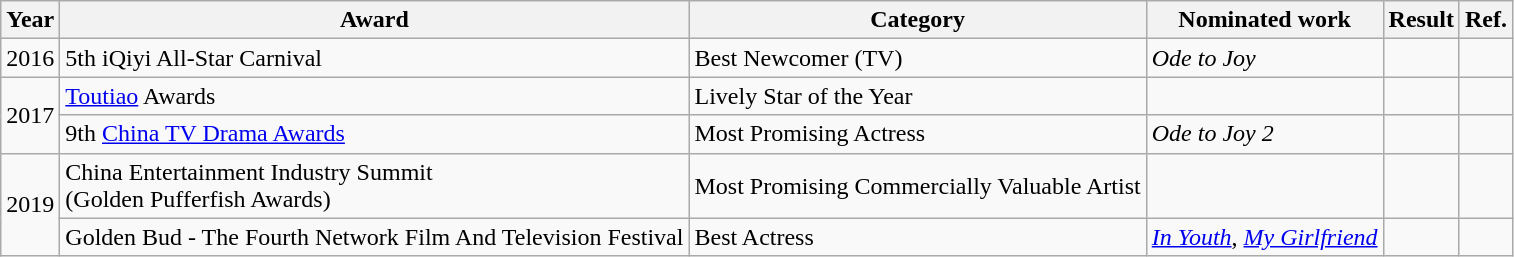<table class="wikitable">
<tr>
<th>Year</th>
<th>Award</th>
<th>Category</th>
<th>Nominated work</th>
<th>Result</th>
<th>Ref.</th>
</tr>
<tr>
<td>2016</td>
<td>5th iQiyi All-Star Carnival</td>
<td>Best Newcomer (TV)</td>
<td><em>Ode to Joy</em></td>
<td></td>
<td></td>
</tr>
<tr>
<td rowspan=2>2017</td>
<td><a href='#'>Toutiao</a> Awards</td>
<td>Lively Star of the Year</td>
<td></td>
<td></td>
<td></td>
</tr>
<tr>
<td>9th <a href='#'>China TV Drama Awards</a></td>
<td>Most Promising Actress</td>
<td><em>Ode to Joy 2</em></td>
<td></td>
<td></td>
</tr>
<tr>
<td rowspan=2>2019</td>
<td>China Entertainment Industry Summit <br> (Golden Pufferfish Awards)</td>
<td>Most Promising Commercially Valuable Artist</td>
<td></td>
<td></td>
<td></td>
</tr>
<tr>
<td>Golden Bud - The Fourth Network Film And Television Festival</td>
<td>Best Actress</td>
<td><em><a href='#'>In Youth</a></em>, <em><a href='#'>My Girlfriend</a></em></td>
<td></td>
<td></td>
</tr>
</table>
